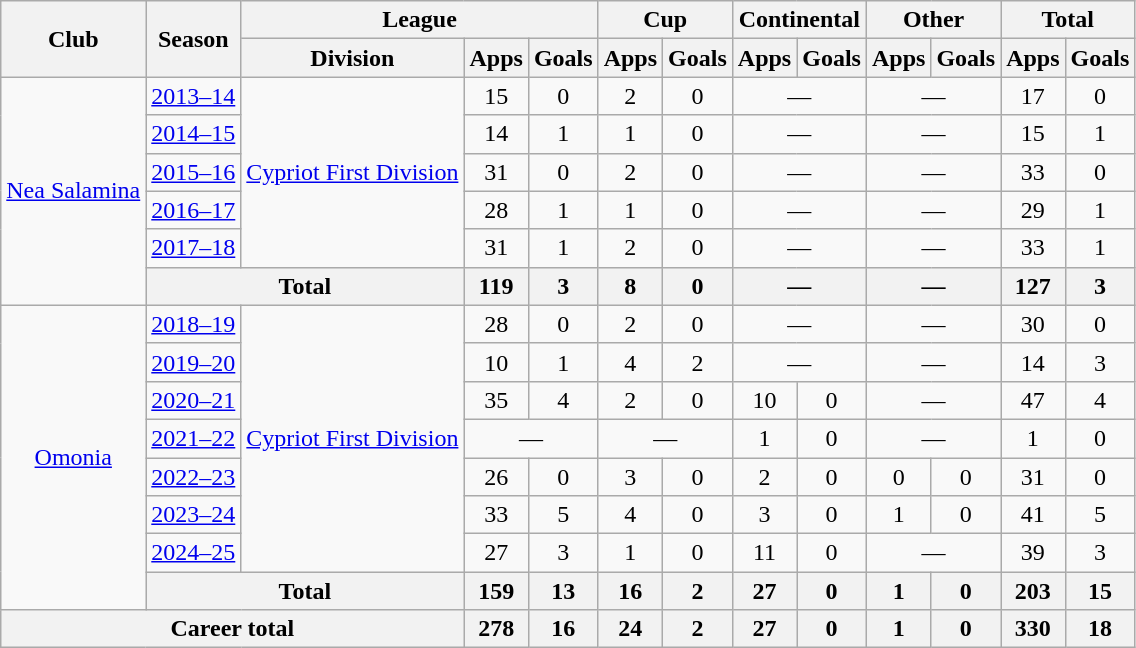<table class="wikitable" style="text-align:center">
<tr>
<th rowspan="2">Club</th>
<th rowspan="2">Season</th>
<th colspan="3">League</th>
<th colspan="2">Cup</th>
<th colspan="2">Continental</th>
<th colspan="2">Other</th>
<th colspan="2">Total</th>
</tr>
<tr>
<th>Division</th>
<th>Apps</th>
<th>Goals</th>
<th>Apps</th>
<th>Goals</th>
<th>Apps</th>
<th>Goals</th>
<th>Apps</th>
<th>Goals</th>
<th>Apps</th>
<th>Goals</th>
</tr>
<tr>
<td rowspan=6><a href='#'>Nea Salamina</a></td>
<td><a href='#'>2013–14</a></td>
<td rowspan=5><a href='#'>Cypriot First Division</a></td>
<td>15</td>
<td>0</td>
<td>2</td>
<td>0</td>
<td colspan=2>—</td>
<td colspan=2>—</td>
<td>17</td>
<td>0</td>
</tr>
<tr>
<td><a href='#'>2014–15</a></td>
<td>14</td>
<td>1</td>
<td>1</td>
<td>0</td>
<td colspan=2>—</td>
<td colspan=2>—</td>
<td>15</td>
<td>1</td>
</tr>
<tr>
<td><a href='#'>2015–16</a></td>
<td>31</td>
<td>0</td>
<td>2</td>
<td>0</td>
<td colspan=2>—</td>
<td colspan=2>—</td>
<td>33</td>
<td>0</td>
</tr>
<tr>
<td><a href='#'>2016–17</a></td>
<td>28</td>
<td>1</td>
<td>1</td>
<td>0</td>
<td colspan=2>—</td>
<td colspan=2>—</td>
<td>29</td>
<td>1</td>
</tr>
<tr>
<td><a href='#'>2017–18</a></td>
<td>31</td>
<td>1</td>
<td>2</td>
<td>0</td>
<td colspan=2>—</td>
<td colspan=2>—</td>
<td>33</td>
<td>1</td>
</tr>
<tr>
<th colspan="2">Total</th>
<th>119</th>
<th>3</th>
<th>8</th>
<th>0</th>
<th colspan=2>—</th>
<th colspan=2>—</th>
<th>127</th>
<th>3</th>
</tr>
<tr>
<td rowspan="8"><a href='#'>Omonia</a></td>
<td><a href='#'>2018–19</a></td>
<td rowspan="7"><a href='#'>Cypriot First Division</a></td>
<td>28</td>
<td>0</td>
<td>2</td>
<td>0</td>
<td colspan=2>—</td>
<td colspan=2>—</td>
<td>30</td>
<td>0</td>
</tr>
<tr>
<td><a href='#'>2019–20</a></td>
<td>10</td>
<td>1</td>
<td>4</td>
<td>2</td>
<td colspan=2>—</td>
<td colspan=2>—</td>
<td>14</td>
<td>3</td>
</tr>
<tr>
<td><a href='#'>2020–21</a></td>
<td>35</td>
<td>4</td>
<td>2</td>
<td>0</td>
<td>10</td>
<td>0</td>
<td colspan=2>—</td>
<td>47</td>
<td>4</td>
</tr>
<tr>
<td><a href='#'>2021–22</a></td>
<td colspan=2>—</td>
<td colspan=2>—</td>
<td>1</td>
<td>0</td>
<td colspan=2>—</td>
<td>1</td>
<td>0</td>
</tr>
<tr>
<td><a href='#'>2022–23</a></td>
<td>26</td>
<td>0</td>
<td>3</td>
<td>0</td>
<td>2</td>
<td>0</td>
<td>0</td>
<td>0</td>
<td>31</td>
<td>0</td>
</tr>
<tr>
<td><a href='#'>2023–24</a></td>
<td>33</td>
<td>5</td>
<td>4</td>
<td>0</td>
<td>3</td>
<td>0</td>
<td>1</td>
<td>0</td>
<td>41</td>
<td>5</td>
</tr>
<tr>
<td><a href='#'>2024–25</a></td>
<td>27</td>
<td>3</td>
<td>1</td>
<td>0</td>
<td>11</td>
<td>0</td>
<td colspan=2>—</td>
<td>39</td>
<td>3</td>
</tr>
<tr>
<th colspan="2">Total</th>
<th>159</th>
<th>13</th>
<th>16</th>
<th>2</th>
<th>27</th>
<th>0</th>
<th>1</th>
<th>0</th>
<th>203</th>
<th>15</th>
</tr>
<tr>
<th colspan="3">Career total</th>
<th>278</th>
<th>16</th>
<th>24</th>
<th>2</th>
<th>27</th>
<th>0</th>
<th>1</th>
<th>0</th>
<th>330</th>
<th>18</th>
</tr>
</table>
